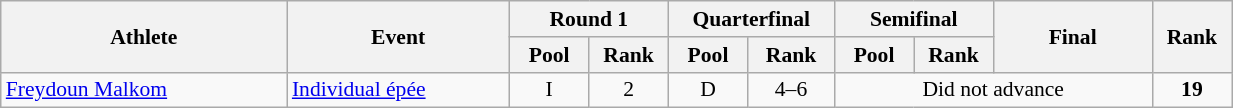<table class="wikitable" width="65%" style="text-align:center; font-size:90%">
<tr>
<th rowspan="2" width="18%">Athlete</th>
<th rowspan="2" width="14%">Event</th>
<th colspan="2" width="10%">Round 1</th>
<th colspan="2" width="10%">Quarterfinal</th>
<th colspan="2" width="10%">Semifinal</th>
<th rowspan="2" width="10%">Final</th>
<th rowspan="2" width="5%">Rank</th>
</tr>
<tr>
<th width="5%">Pool</th>
<th>Rank</th>
<th width="5%">Pool</th>
<th>Rank</th>
<th width="5%">Pool</th>
<th>Rank</th>
</tr>
<tr>
<td align="left"><a href='#'>Freydoun Malkom</a></td>
<td align="left"><a href='#'>Individual épée</a></td>
<td>I</td>
<td>2 <strong></strong></td>
<td>D</td>
<td>4–6</td>
<td colspan=3 align=center>Did not advance</td>
<td><strong>19</strong></td>
</tr>
</table>
